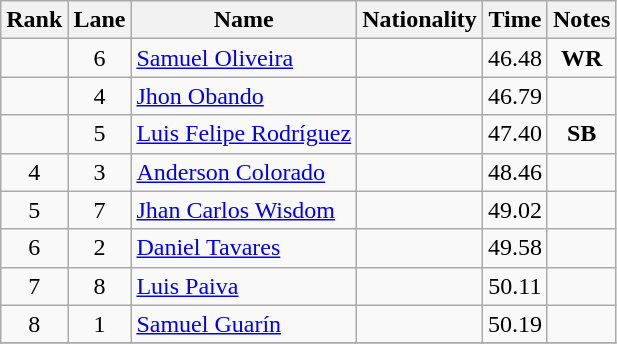<table class="wikitable sortable" style="text-align:center">
<tr>
<th>Rank</th>
<th>Lane</th>
<th>Name</th>
<th>Nationality</th>
<th>Time</th>
<th>Notes</th>
</tr>
<tr>
<td></td>
<td>6</td>
<td align=left><a href='#'>Samuel Oliveira</a></td>
<td align=left></td>
<td>46.48</td>
<td><strong>WR</strong></td>
</tr>
<tr>
<td></td>
<td>4</td>
<td align=left><a href='#'>Jhon Obando</a></td>
<td align=left></td>
<td>46.79</td>
<td></td>
</tr>
<tr>
<td></td>
<td>5</td>
<td align=left><a href='#'>Luis Felipe Rodríguez</a></td>
<td align=left></td>
<td>47.40</td>
<td><strong>SB</strong></td>
</tr>
<tr>
<td>4</td>
<td>3</td>
<td align=left><a href='#'>Anderson Colorado</a></td>
<td align=left></td>
<td>48.46</td>
<td></td>
</tr>
<tr>
<td>5</td>
<td>7</td>
<td align=left><a href='#'>Jhan Carlos Wisdom</a></td>
<td align=left></td>
<td>49.02</td>
<td></td>
</tr>
<tr>
<td>6</td>
<td>2</td>
<td align=left><a href='#'>Daniel Tavares</a></td>
<td align=left></td>
<td>49.58</td>
<td></td>
</tr>
<tr>
<td>7</td>
<td>8</td>
<td align=left><a href='#'>Luis Paiva</a></td>
<td align=left></td>
<td>50.11</td>
<td></td>
</tr>
<tr>
<td>8</td>
<td>1</td>
<td align=left><a href='#'>Samuel Guarín</a></td>
<td align=left></td>
<td>50.19</td>
<td></td>
</tr>
<tr>
</tr>
</table>
